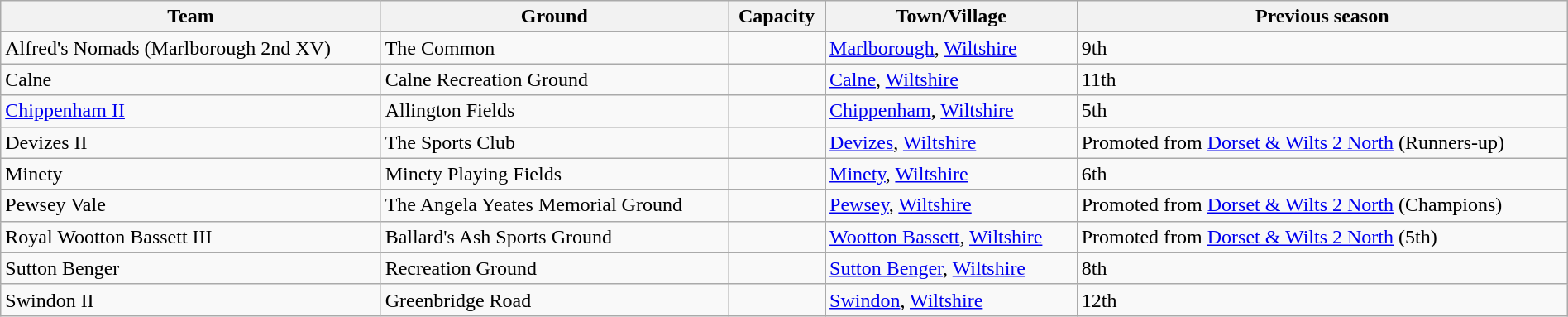<table class="wikitable sortable" width=100%>
<tr>
<th>Team</th>
<th>Ground</th>
<th>Capacity</th>
<th>Town/Village</th>
<th>Previous season</th>
</tr>
<tr>
<td>Alfred's Nomads (Marlborough 2nd XV)</td>
<td>The Common</td>
<td></td>
<td><a href='#'>Marlborough</a>, <a href='#'>Wiltshire</a></td>
<td>9th</td>
</tr>
<tr>
<td>Calne</td>
<td>Calne Recreation Ground</td>
<td></td>
<td><a href='#'>Calne</a>, <a href='#'>Wiltshire</a></td>
<td>11th</td>
</tr>
<tr>
<td><a href='#'>Chippenham II</a></td>
<td>Allington Fields</td>
<td></td>
<td><a href='#'>Chippenham</a>, <a href='#'>Wiltshire</a></td>
<td>5th</td>
</tr>
<tr>
<td>Devizes II</td>
<td>The Sports Club</td>
<td></td>
<td><a href='#'>Devizes</a>, <a href='#'>Wiltshire</a></td>
<td>Promoted from <a href='#'>Dorset & Wilts 2 North</a> (Runners-up)</td>
</tr>
<tr>
<td>Minety</td>
<td>Minety Playing Fields</td>
<td></td>
<td><a href='#'>Minety</a>, <a href='#'>Wiltshire</a></td>
<td>6th</td>
</tr>
<tr>
<td>Pewsey Vale</td>
<td>The Angela Yeates Memorial Ground</td>
<td></td>
<td><a href='#'>Pewsey</a>, <a href='#'>Wiltshire</a></td>
<td>Promoted from <a href='#'>Dorset & Wilts 2 North</a> (Champions)</td>
</tr>
<tr>
<td>Royal Wootton Bassett III</td>
<td>Ballard's Ash Sports Ground</td>
<td></td>
<td><a href='#'>Wootton Bassett</a>, <a href='#'>Wiltshire</a></td>
<td>Promoted from <a href='#'>Dorset & Wilts 2 North</a> (5th)</td>
</tr>
<tr>
<td>Sutton Benger</td>
<td>Recreation Ground</td>
<td></td>
<td><a href='#'>Sutton Benger</a>, <a href='#'>Wiltshire</a></td>
<td>8th</td>
</tr>
<tr>
<td>Swindon II</td>
<td>Greenbridge Road</td>
<td></td>
<td><a href='#'>Swindon</a>, <a href='#'>Wiltshire</a></td>
<td>12th</td>
</tr>
</table>
